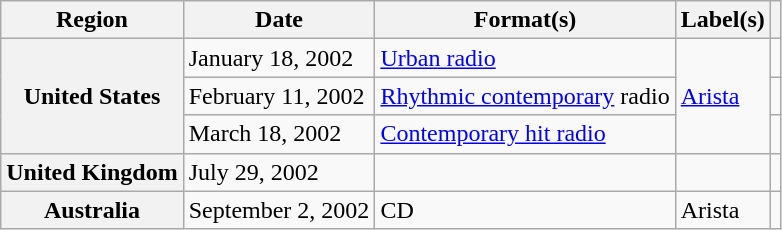<table class="wikitable plainrowheaders">
<tr>
<th scope="col">Region</th>
<th scope="col">Date</th>
<th scope="col">Format(s)</th>
<th scope="col">Label(s)</th>
<th scope="col"></th>
</tr>
<tr>
<th scope="row" rowspan="3">United States</th>
<td>January 18, 2002</td>
<td><a href='#'>Urban radio</a></td>
<td rowspan="3"><a href='#'>Arista</a></td>
<td></td>
</tr>
<tr>
<td>February 11, 2002</td>
<td><a href='#'>Rhythmic contemporary</a> radio</td>
<td></td>
</tr>
<tr>
<td>March 18, 2002</td>
<td><a href='#'>Contemporary hit radio</a></td>
<td></td>
</tr>
<tr>
<th scope="row">United Kingdom</th>
<td>July 29, 2002</td>
<td></td>
<td></td>
<td></td>
</tr>
<tr>
<th scope="row">Australia</th>
<td>September 2, 2002</td>
<td>CD</td>
<td>Arista</td>
<td></td>
</tr>
</table>
